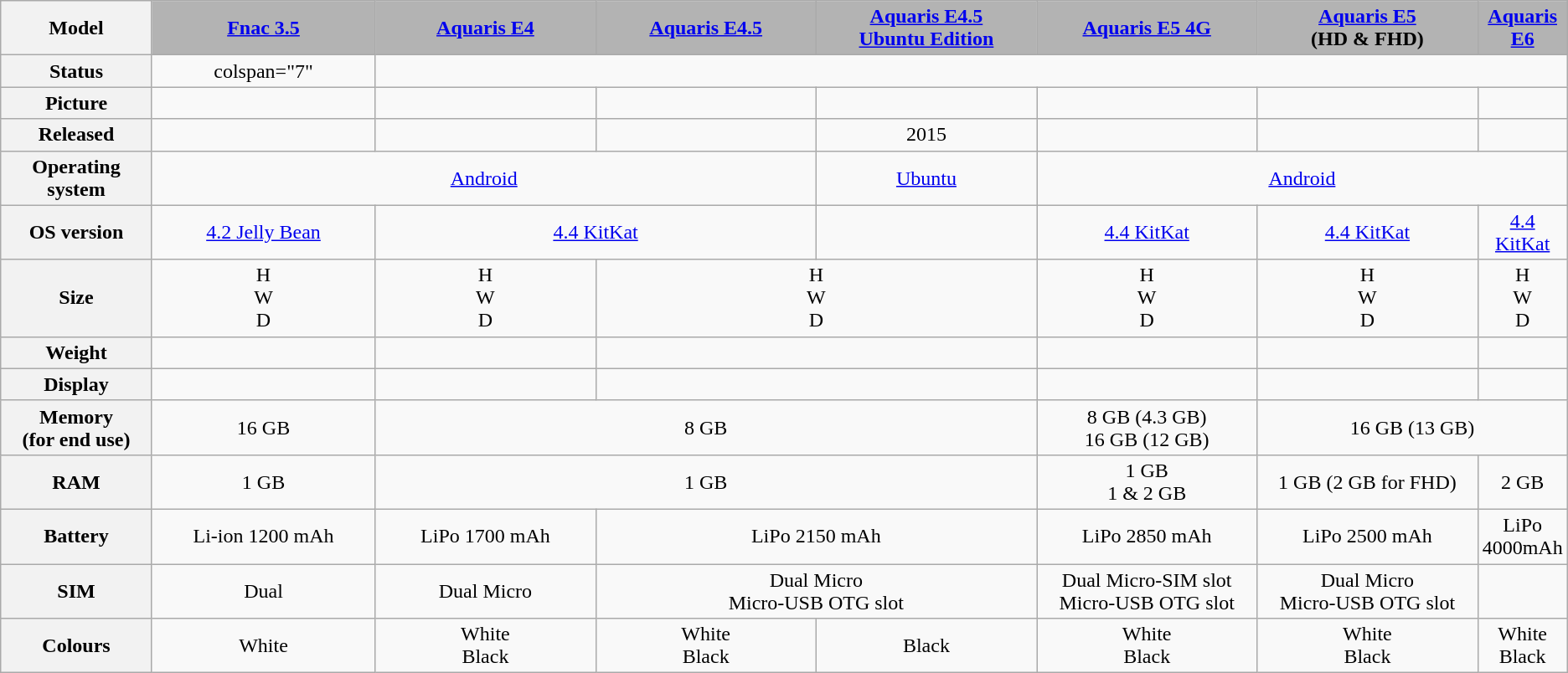<table class="wikitable" style="text-align:center">
<tr>
<th style="background:#silver;width:10%;">Model</th>
<th style="width:15%;background:rgb(70%,70%,70%);"><a href='#'>Fnac 3.5</a></th>
<th style="width:15%;background:rgb(70%,70%,70%);"><a href='#'>Aquaris E4</a></th>
<th style="width:15%;background:rgb(70%,70%,70%);"><a href='#'>Aquaris E4.5</a></th>
<th style="width:15%;background:rgb(70%,70%,70%);"><a href='#'>Aquaris E4.5<br>Ubuntu Edition</a></th>
<th style="width:15%;background:rgb(70%,70%,70%);"><a href='#'>Aquaris E5 4G</a></th>
<th style="width:15%;background:rgb(70%,70%,70%);"><a href='#'>Aquaris E5</a><br>(HD & FHD)</th>
<th style="width:15%;background:rgb(70%,70%,70%);"><a href='#'>Aquaris E6</a></th>
</tr>
<tr>
<th>Status</th>
<td>colspan="7" </td>
</tr>
<tr>
<th>Picture</th>
<td></td>
<td></td>
<td></td>
<td></td>
<td></td>
<td></td>
<td></td>
</tr>
<tr>
<th>Released</th>
<td></td>
<td></td>
<td></td>
<td>2015</td>
<td></td>
<td></td>
<td></td>
</tr>
<tr>
<th>Operating system</th>
<td colspan=3><a href='#'>Android</a></td>
<td><a href='#'>Ubuntu</a></td>
<td colspan=3><a href='#'>Android</a></td>
</tr>
<tr>
<th>OS version</th>
<td><a href='#'>4.2 Jelly Bean</a></td>
<td colspan=2><a href='#'>4.4 KitKat</a></td>
<td></td>
<td><a href='#'>4.4 KitKat</a></td>
<td><a href='#'>4.4 KitKat</a></td>
<td><a href='#'>4.4 KitKat</a></td>
</tr>
<tr>
<th>Size</th>
<td> H<br> W<br> D</td>
<td> H<br> W<br> D</td>
<td colspan=2> H<br> W<br> D</td>
<td> H<br> W<br> D</td>
<td> H<br> W<br> D</td>
<td> H<br> W<br> D</td>
</tr>
<tr>
<th>Weight</th>
<td></td>
<td></td>
<td colspan=2></td>
<td></td>
<td></td>
<td></td>
</tr>
<tr>
<th>Display</th>
<td></td>
<td></td>
<td colspan=2></td>
<td></td>
<td></td>
<td></td>
</tr>
<tr>
<th>Memory<br>(for end use)</th>
<td>16 GB</td>
<td colspan=3>8 GB</td>
<td>8 GB (4.3 GB)<br>16 GB (12 GB)</td>
<td colspan=2>16 GB (13 GB)</td>
</tr>
<tr>
<th>RAM</th>
<td>1 GB</td>
<td colspan=3>1 GB</td>
<td>1 GB<br>1 & 2 GB</td>
<td>1 GB (2 GB for FHD)</td>
<td>2 GB</td>
</tr>
<tr>
<th>Battery</th>
<td>Li-ion 1200 mAh</td>
<td>LiPo 1700 mAh</td>
<td colspan=2>LiPo 2150 mAh</td>
<td>LiPo 2850 mAh</td>
<td>LiPo 2500 mAh</td>
<td>LiPo 4000mAh</td>
</tr>
<tr>
<th>SIM</th>
<td>Dual</td>
<td>Dual Micro</td>
<td colspan=2>Dual Micro<br>Micro-USB OTG slot</td>
<td>Dual Micro-SIM slot<br>Micro-USB OTG slot</td>
<td>Dual Micro<br>Micro-USB OTG slot</td>
<td></td>
</tr>
<tr>
<th>Colours</th>
<td>White</td>
<td>White<br>Black</td>
<td>White<br>Black</td>
<td>Black</td>
<td>White<br>Black</td>
<td>White<br>Black</td>
<td>White<br>Black</td>
</tr>
</table>
